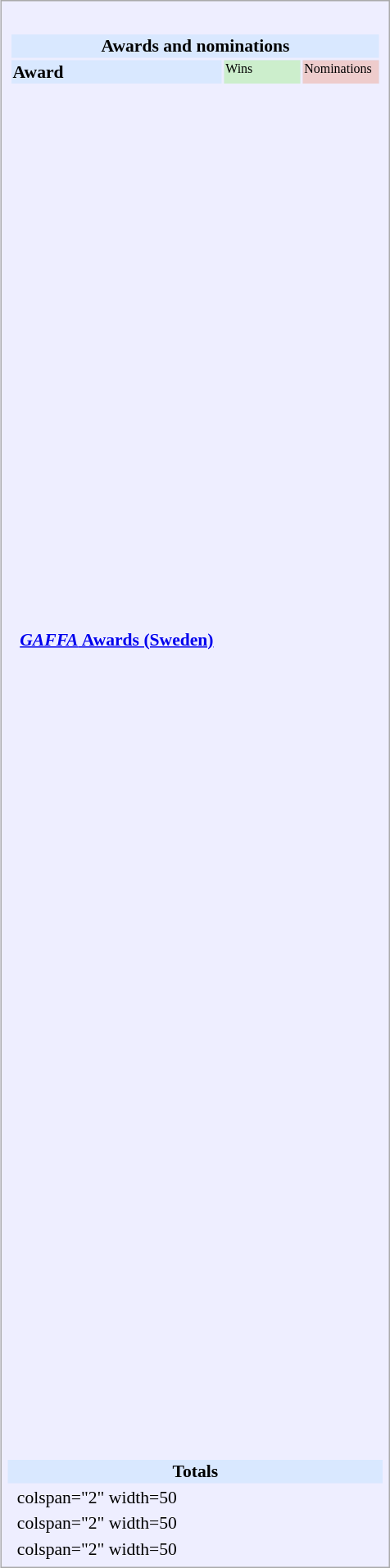<table class="infobox" style="width:22em; text-align:left; font-size:90%; vertical-align:middle; background:#eef;">
<tr style="background:white;">
</tr>
<tr>
<td colspan="3"><br><table class="collapsible collapsed" style="width:100%;">
<tr>
<th colspan="3" style="background:#d9e8ff; text-align:center;">Awards and nominations</th>
</tr>
<tr style="background:#d9e8ff; text-align:left;">
<th style="vertical-align: middle;">Award</th>
<td style="background:#cec; font-size:8pt; width:60px;">Wins</td>
<td style="background:#ecc; font-size:8pt; width:60px;">Nominations</td>
</tr>
<tr>
<td style="text-align:center;"><br></td>
<td></td>
<td></td>
</tr>
<tr>
<td style="text-align:center;"><br></td>
<td></td>
<td></td>
</tr>
<tr>
<td style="text-align:center;"><br></td>
<td></td>
<td></td>
</tr>
<tr>
<td style="text-align:center;"><br></td>
<td></td>
<td></td>
</tr>
<tr>
<td style="text-align:center;"><br></td>
<td></td>
<td></td>
</tr>
<tr>
<td style="text-align:center;"><br></td>
<td></td>
<td></td>
</tr>
<tr>
<td style="text-align:center;"><br></td>
<td></td>
<td></td>
</tr>
<tr>
<td style="text-align:center;"><br></td>
<td></td>
<td></td>
</tr>
<tr>
<td style="text-align:center;"><br></td>
<td></td>
<td></td>
</tr>
<tr>
<td style="text-align:center;"><br></td>
<td></td>
<td></td>
</tr>
<tr>
<td style="text-align:center;"><br></td>
<td></td>
<td></td>
</tr>
<tr>
<td style="text-align:center;"><br></td>
<td></td>
<td></td>
</tr>
<tr>
<td style="text-align:center;"><br></td>
<td></td>
<td></td>
</tr>
<tr>
<td style="text-align:center;"><br></td>
<td></td>
<td></td>
</tr>
<tr>
<td style="text-align:center;"><br></td>
<td></td>
<td></td>
</tr>
<tr>
<td style="text-align:center;"><br></td>
<td></td>
<td></td>
</tr>
<tr>
<td style="text-align:center;"><br></td>
<td></td>
<td></td>
</tr>
<tr>
<td style="text-align:center;"><br></td>
<td></td>
<td></td>
</tr>
<tr>
<td style="text-align:center;"><br></td>
<td></td>
<td></td>
</tr>
<tr>
<td style="text-align:center;"><br></td>
<td></td>
<td></td>
</tr>
<tr>
<td style="text-align:center;"><br></td>
<td></td>
<td></td>
</tr>
<tr>
<td style="text-align:center;"><strong><a href='#'><em>GAFFA</em> Awards (Sweden)</a></strong></td>
<td></td>
<td></td>
</tr>
<tr>
<td style="text-align:center;"><br></td>
<td></td>
<td></td>
</tr>
<tr>
<td style="text-align:center;"><br></td>
<td></td>
<td></td>
</tr>
<tr>
<td style="text-align:center;"><br></td>
<td></td>
<td></td>
</tr>
<tr>
<td style="text-align:center;"><br></td>
<td></td>
<td></td>
</tr>
<tr>
<td style="text-align:center;"><br></td>
<td></td>
<td></td>
</tr>
<tr>
<td style="text-align:center;"><br></td>
<td></td>
<td></td>
</tr>
<tr>
<td style="text-align:center;"><br></td>
<td></td>
<td></td>
</tr>
<tr>
<td style="text-align:center;"><br></td>
<td></td>
<td></td>
</tr>
<tr>
<td style="text-align:center;"><br></td>
<td></td>
<td></td>
</tr>
<tr>
<td style="text-align:center;"><br></td>
<td></td>
<td></td>
</tr>
<tr>
<td style="text-align:center;"><br></td>
<td></td>
<td></td>
</tr>
<tr>
<td style="text-align:center;"><br></td>
<td></td>
<td></td>
</tr>
<tr>
<td style="text-align:center;"><br></td>
<td></td>
<td></td>
</tr>
<tr>
<td style="text-align:center;"><br></td>
<td></td>
<td></td>
</tr>
<tr>
<td style="text-align:center;"><br></td>
<td></td>
<td></td>
</tr>
<tr>
<td style="text-align:center;"><br></td>
<td></td>
<td></td>
</tr>
<tr>
<td style="text-align:center;"><br></td>
<td></td>
<td></td>
</tr>
<tr>
<td style="text-align:center;"><br></td>
<td></td>
<td></td>
</tr>
<tr>
<td style="text-align:center;"><br></td>
<td></td>
<td></td>
</tr>
<tr>
<td style="text-align:center;"><br></td>
<td></td>
<td></td>
</tr>
<tr>
<td style="text-align:center;"><br></td>
<td></td>
<td></td>
</tr>
<tr>
<td style="text-align:center;"><br></td>
<td></td>
<td></td>
</tr>
<tr>
<td style="text-align:center;"><br></td>
<td></td>
<td></td>
</tr>
<tr>
<td style="text-align:center;"><br></td>
<td></td>
<td></td>
</tr>
<tr>
<td style="text-align:center;"><br></td>
<td></td>
<td></td>
</tr>
<tr>
<td style="text-align:center;"><br></td>
<td></td>
<td></td>
</tr>
<tr>
<td style="text-align:center;"><br></td>
<td></td>
<td></td>
</tr>
<tr>
<td style="text-align:center;"><br></td>
<td></td>
<td></td>
</tr>
<tr>
<td style="text-align:center;"><br></td>
<td></td>
<td></td>
</tr>
<tr>
<td style="text-align:center;"><br></td>
<td></td>
<td></td>
</tr>
<tr>
<td style="text-align:center;"><br></td>
<td></td>
<td></td>
</tr>
<tr>
</tr>
</table>
</td>
</tr>
<tr style="background:#d9e8ff;">
<td colspan="3" style="text-align:center;"><strong>Totals</strong></td>
</tr>
<tr>
<td></td>
<td>colspan="2" width=50 </td>
</tr>
<tr>
<td></td>
<td>colspan="2" width=50 </td>
</tr>
<tr>
<td></td>
<td>colspan="2" width=50 </td>
</tr>
</table>
